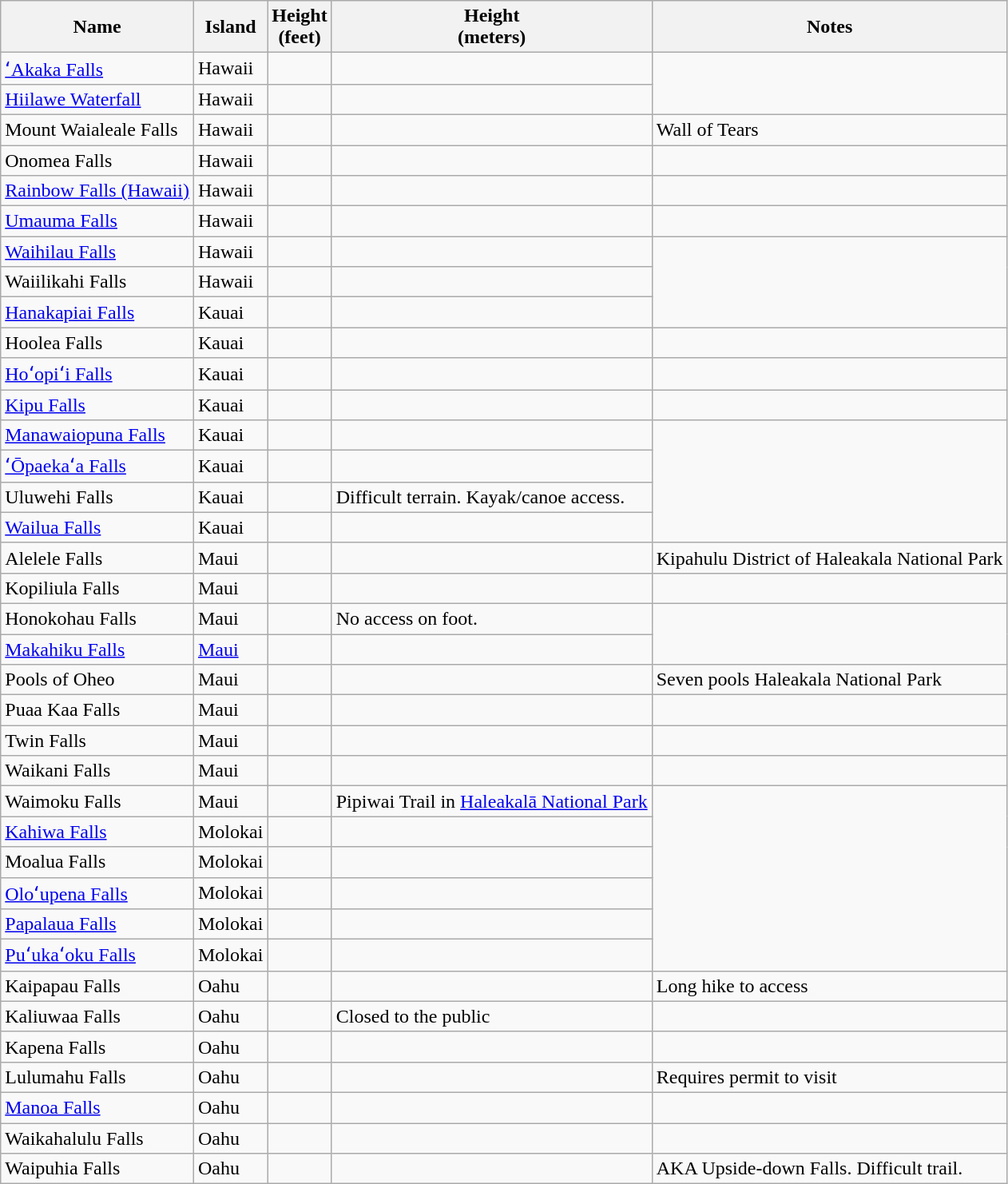<table class="wikitable sortable">
<tr>
<th>Name</th>
<th>Island</th>
<th>Height<br>(feet)</th>
<th>Height<br>(meters)</th>
<th>Notes</th>
</tr>
<tr>
<td><a href='#'>ʻAkaka Falls</a></td>
<td>Hawaii</td>
<td></td>
<td></td>
</tr>
<tr>
<td><a href='#'>Hiilawe Waterfall</a></td>
<td>Hawaii</td>
<td></td>
<td></td>
</tr>
<tr>
<td>Mount Waialeale Falls</td>
<td>Hawaii</td>
<td></td>
<td></td>
<td>Wall of Tears</td>
</tr>
<tr>
<td>Onomea Falls</td>
<td>Hawaii</td>
<td></td>
<td></td>
<td></td>
</tr>
<tr>
<td><a href='#'>Rainbow Falls (Hawaii)</a></td>
<td>Hawaii</td>
<td></td>
<td></td>
</tr>
<tr>
<td><a href='#'>Umauma Falls</a></td>
<td>Hawaii</td>
<td></td>
<td></td>
<td></td>
</tr>
<tr>
<td><a href='#'>Waihilau Falls</a></td>
<td>Hawaii</td>
<td></td>
<td></td>
</tr>
<tr>
<td>Waiilikahi Falls</td>
<td>Hawaii</td>
<td></td>
<td></td>
</tr>
<tr>
<td><a href='#'>Hanakapiai Falls</a></td>
<td>Kauai</td>
<td></td>
<td></td>
</tr>
<tr>
<td>Hoolea Falls</td>
<td>Kauai</td>
<td></td>
<td></td>
<td></td>
</tr>
<tr>
<td><a href='#'>Hoʻopiʻi Falls</a></td>
<td>Kauai</td>
<td></td>
<td></td>
<td></td>
</tr>
<tr>
<td><a href='#'>Kipu Falls</a></td>
<td>Kauai</td>
<td></td>
<td></td>
<td></td>
</tr>
<tr>
<td><a href='#'>Manawaiopuna Falls</a></td>
<td>Kauai</td>
<td></td>
<td></td>
</tr>
<tr>
<td><a href='#'>ʻŌpaekaʻa Falls</a></td>
<td>Kauai</td>
<td></td>
<td></td>
</tr>
<tr>
<td>Uluwehi Falls</td>
<td>Kauai</td>
<td></td>
<td>Difficult terrain. Kayak/canoe access.</td>
</tr>
<tr>
<td><a href='#'>Wailua Falls</a></td>
<td>Kauai</td>
<td></td>
<td></td>
</tr>
<tr>
<td>Alelele Falls</td>
<td>Maui</td>
<td></td>
<td></td>
<td>Kipahulu District of Haleakala National Park</td>
</tr>
<tr>
<td>Kopiliula Falls</td>
<td>Maui</td>
<td></td>
<td></td>
<td></td>
</tr>
<tr>
<td>Honokohau Falls</td>
<td>Maui</td>
<td></td>
<td>No access on foot.</td>
</tr>
<tr>
<td><a href='#'>Makahiku Falls</a></td>
<td><a href='#'>Maui</a></td>
<td></td>
<td></td>
</tr>
<tr>
<td>Pools of Oheo</td>
<td>Maui</td>
<td></td>
<td></td>
<td>Seven pools Haleakala National Park</td>
</tr>
<tr>
<td>Puaa Kaa Falls</td>
<td>Maui</td>
<td></td>
<td></td>
<td></td>
</tr>
<tr>
<td>Twin Falls</td>
<td>Maui</td>
<td></td>
<td></td>
<td></td>
</tr>
<tr>
<td>Waikani Falls</td>
<td>Maui</td>
<td></td>
<td></td>
<td></td>
</tr>
<tr>
<td>Waimoku Falls</td>
<td>Maui</td>
<td></td>
<td>Pipiwai Trail in <a href='#'>Haleakalā National Park</a></td>
</tr>
<tr>
<td><a href='#'>Kahiwa Falls</a></td>
<td>Molokai</td>
<td></td>
<td></td>
</tr>
<tr>
<td>Moalua Falls</td>
<td>Molokai</td>
<td></td>
<td></td>
</tr>
<tr>
<td><a href='#'>Oloʻupena Falls</a></td>
<td>Molokai</td>
<td></td>
<td></td>
</tr>
<tr>
<td><a href='#'>Papalaua Falls</a></td>
<td>Molokai</td>
<td></td>
<td></td>
</tr>
<tr>
<td><a href='#'>Puʻukaʻoku Falls</a></td>
<td>Molokai</td>
<td></td>
<td></td>
</tr>
<tr>
<td>Kaipapau Falls</td>
<td>Oahu</td>
<td></td>
<td></td>
<td>Long hike to access</td>
</tr>
<tr>
<td>Kaliuwaa Falls</td>
<td>Oahu</td>
<td></td>
<td>Closed to the public</td>
</tr>
<tr>
<td>Kapena Falls</td>
<td>Oahu</td>
<td></td>
<td></td>
<td></td>
</tr>
<tr>
<td>Lulumahu Falls</td>
<td>Oahu</td>
<td></td>
<td></td>
<td>Requires permit to visit</td>
</tr>
<tr>
<td><a href='#'>Manoa Falls</a></td>
<td>Oahu</td>
<td></td>
<td></td>
</tr>
<tr>
<td>Waikahalulu Falls</td>
<td>Oahu</td>
<td></td>
<td></td>
<td></td>
</tr>
<tr>
<td>Waipuhia Falls</td>
<td>Oahu</td>
<td></td>
<td></td>
<td>AKA Upside-down Falls. Difficult trail.</td>
</tr>
</table>
